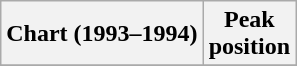<table class="wikitable sortable plainrowheaders">
<tr>
<th>Chart (1993–1994)</th>
<th>Peak<br>position</th>
</tr>
<tr>
</tr>
</table>
